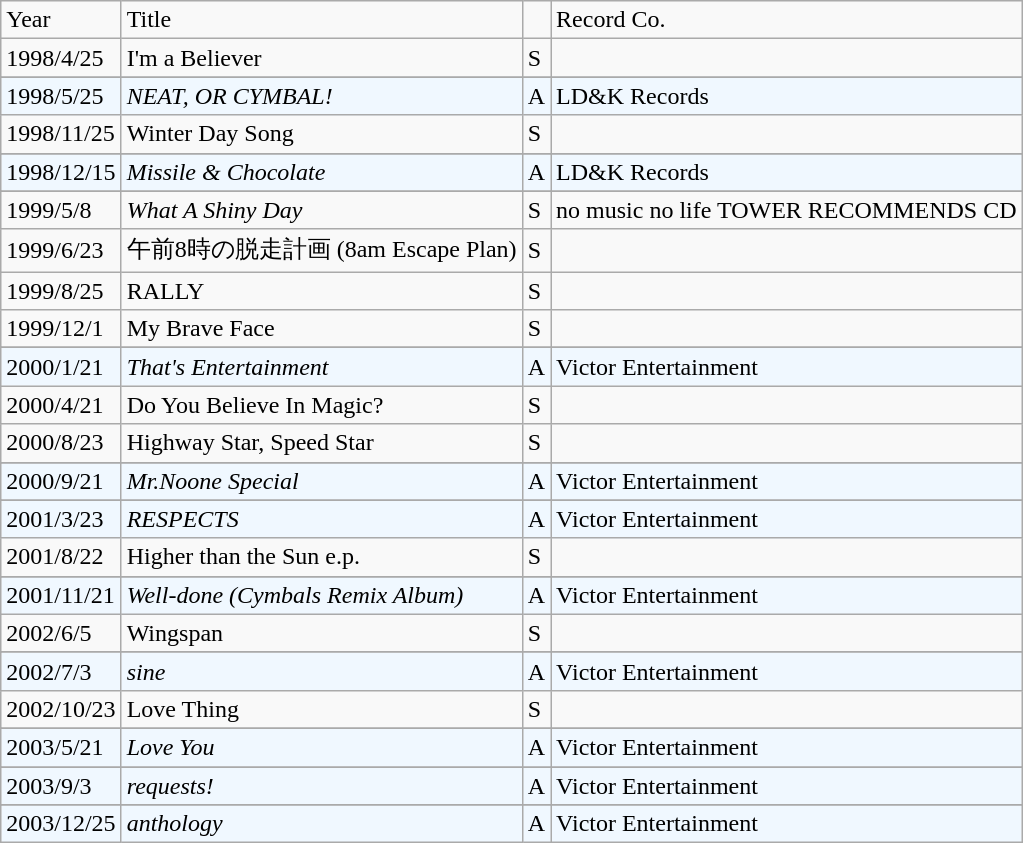<table class="wikitable">
<tr>
<td>Year</td>
<td>Title</td>
<td></td>
<td>Record Co.</td>
</tr>
<tr>
<td>1998/4/25</td>
<td>I'm a Believer</td>
<td>S</td>
<td></td>
</tr>
<tr>
</tr>
<tr bgcolor="#F0F8FF">
<td>1998/5/25</td>
<td><em>NEAT, OR CYMBAL!</em></td>
<td>A</td>
<td>LD&K Records</td>
</tr>
<tr>
<td>1998/11/25</td>
<td>Winter Day Song</td>
<td>S</td>
<td></td>
</tr>
<tr>
</tr>
<tr bgcolor="#F0F8FF">
<td>1998/12/15</td>
<td><em>Missile & Chocolate</em></td>
<td>A</td>
<td>LD&K Records</td>
</tr>
<tr>
</tr>
<tr>
<td>1999/5/8</td>
<td><em>What A Shiny Day</em></td>
<td>S</td>
<td>no music no life TOWER RECOMMENDS CD</td>
</tr>
<tr>
<td>1999/6/23</td>
<td>午前8時の脱走計画 (8am Escape Plan)</td>
<td>S</td>
<td></td>
</tr>
<tr>
<td>1999/8/25</td>
<td>RALLY</td>
<td>S</td>
<td></td>
</tr>
<tr>
<td>1999/12/1</td>
<td>My Brave Face</td>
<td>S</td>
<td></td>
</tr>
<tr>
</tr>
<tr bgcolor="#F0F8FF">
<td>2000/1/21</td>
<td><em>That's Entertainment</em></td>
<td>A</td>
<td>Victor Entertainment</td>
</tr>
<tr>
<td>2000/4/21</td>
<td>Do You Believe In Magic?</td>
<td>S</td>
<td></td>
</tr>
<tr>
<td>2000/8/23</td>
<td>Highway Star, Speed Star</td>
<td>S</td>
<td></td>
</tr>
<tr>
</tr>
<tr bgcolor="#F0F8FF">
<td>2000/9/21</td>
<td><em>Mr.Noone Special</em></td>
<td>A</td>
<td>Victor Entertainment</td>
</tr>
<tr>
</tr>
<tr bgcolor="#F0F8FF">
<td>2001/3/23</td>
<td><em>RESPECTS</em></td>
<td>A</td>
<td>Victor Entertainment</td>
</tr>
<tr>
<td>2001/8/22</td>
<td>Higher than the Sun e.p.</td>
<td>S</td>
<td></td>
</tr>
<tr>
</tr>
<tr bgcolor="#F0F8FF">
<td>2001/11/21</td>
<td><em>Well-done (Cymbals Remix Album)</em></td>
<td>A</td>
<td>Victor Entertainment</td>
</tr>
<tr>
<td>2002/6/5</td>
<td>Wingspan</td>
<td>S</td>
<td></td>
</tr>
<tr>
</tr>
<tr bgcolor="#F0F8FF">
<td>2002/7/3</td>
<td><em>sine</em></td>
<td>A</td>
<td>Victor Entertainment</td>
</tr>
<tr>
<td>2002/10/23</td>
<td>Love Thing</td>
<td>S</td>
<td></td>
</tr>
<tr>
</tr>
<tr bgcolor="#F0F8FF">
<td>2003/5/21</td>
<td><em>Love You</em></td>
<td>A</td>
<td>Victor Entertainment</td>
</tr>
<tr>
</tr>
<tr bgcolor="#F0F8FF">
<td>2003/9/3</td>
<td><em>requests!</em></td>
<td>A</td>
<td>Victor Entertainment</td>
</tr>
<tr>
</tr>
<tr bgcolor="#F0F8FF">
<td>2003/12/25</td>
<td><em>anthology</em></td>
<td>A</td>
<td>Victor Entertainment</td>
</tr>
</table>
